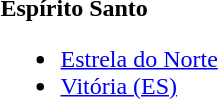<table>
<tr>
<td><strong>Espírito Santo</strong><br><ul><li><a href='#'>Estrela do Norte</a></li><li><a href='#'>Vitória (ES)</a></li></ul></td>
</tr>
</table>
